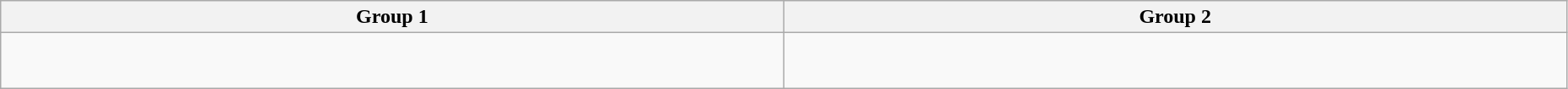<table class="wikitable" width="98%">
<tr>
<th width="25%">Group 1</th>
<th width="25%">Group 2</th>
</tr>
<tr>
<td><br><br></td>
<td><br></td>
</tr>
</table>
